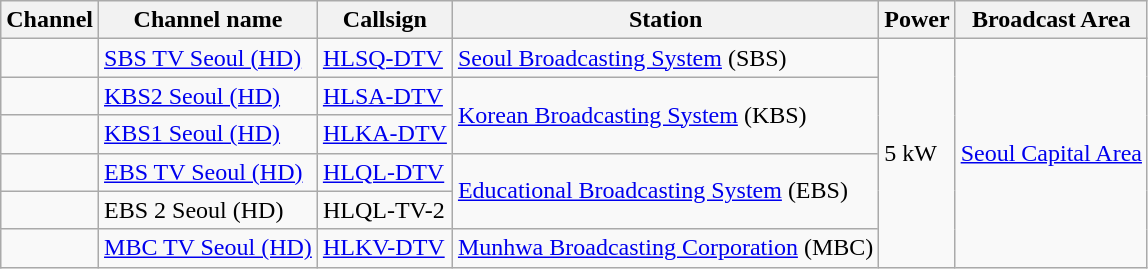<table class="wikitable">
<tr>
<th>Channel</th>
<th>Channel name</th>
<th>Callsign</th>
<th>Station</th>
<th>Power</th>
<th>Broadcast Area</th>
</tr>
<tr>
<td></td>
<td><a href='#'>SBS TV Seoul (HD)</a></td>
<td><a href='#'>HLSQ-DTV</a></td>
<td><a href='#'>Seoul Broadcasting System</a> (SBS)</td>
<td rowspan=6>5 kW</td>
<td rowspan=6><a href='#'>Seoul Capital Area</a></td>
</tr>
<tr>
<td></td>
<td><a href='#'>KBS2 Seoul (HD)</a></td>
<td><a href='#'>HLSA-DTV</a></td>
<td rowspan=2><a href='#'>Korean Broadcasting System</a> (KBS)</td>
</tr>
<tr>
<td></td>
<td><a href='#'>KBS1 Seoul (HD)</a></td>
<td><a href='#'>HLKA-DTV</a></td>
</tr>
<tr>
<td></td>
<td><a href='#'>EBS TV Seoul (HD)</a></td>
<td><a href='#'>HLQL-DTV</a></td>
<td rowspan=2><a href='#'>Educational Broadcasting System</a> (EBS)</td>
</tr>
<tr>
<td></td>
<td>EBS 2 Seoul (HD)</td>
<td>HLQL-TV-2</td>
</tr>
<tr>
<td></td>
<td><a href='#'>MBC TV Seoul (HD)</a></td>
<td><a href='#'>HLKV-DTV</a></td>
<td><a href='#'>Munhwa Broadcasting Corporation</a> (MBC)</td>
</tr>
</table>
